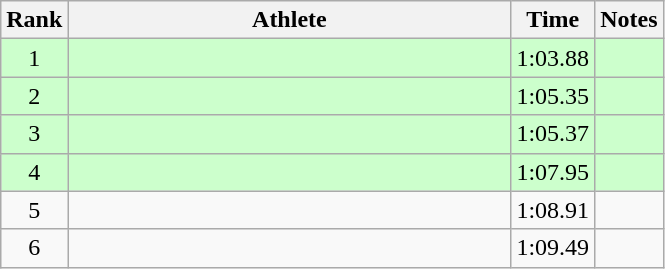<table class="wikitable" style="text-align:center">
<tr>
<th>Rank</th>
<th Style="width:18em">Athlete</th>
<th>Time</th>
<th>Notes</th>
</tr>
<tr style="background:#cfc">
<td>1</td>
<td style="text-align:left"></td>
<td>1:03.88</td>
<td></td>
</tr>
<tr style="background:#cfc">
<td>2</td>
<td style="text-align:left"></td>
<td>1:05.35</td>
<td></td>
</tr>
<tr style="background:#cfc">
<td>3</td>
<td style="text-align:left"></td>
<td>1:05.37</td>
<td></td>
</tr>
<tr style="background:#cfc">
<td>4</td>
<td style="text-align:left"></td>
<td>1:07.95</td>
<td></td>
</tr>
<tr>
<td>5</td>
<td style="text-align:left"></td>
<td>1:08.91</td>
<td></td>
</tr>
<tr>
<td>6</td>
<td style="text-align:left"></td>
<td>1:09.49</td>
<td></td>
</tr>
</table>
